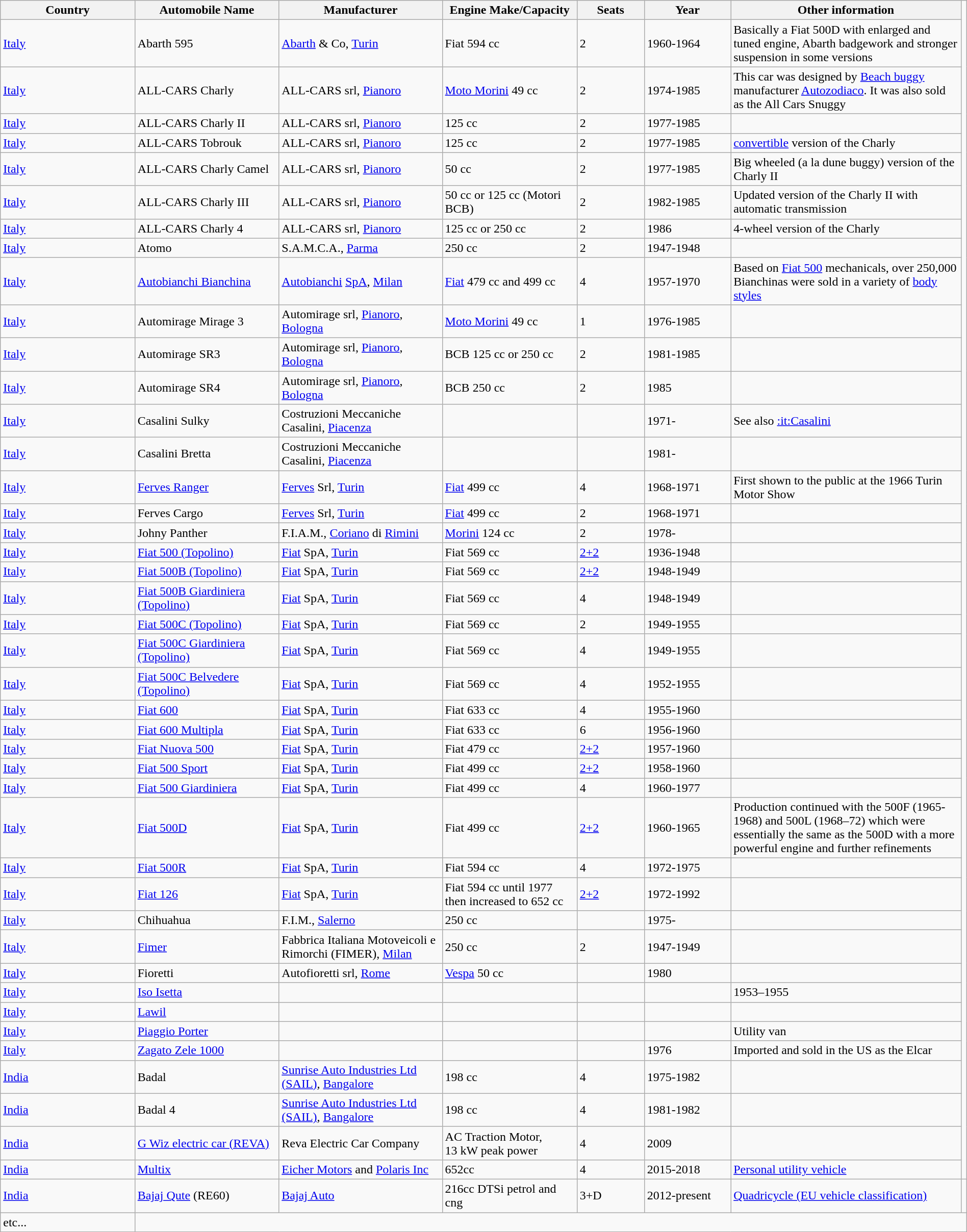<table class="wikitable sortable"  width="100%">
<tr>
<th width="14%">Country</th>
<th width="15%">Automobile Name</th>
<th width="17%">Manufacturer</th>
<th width="14%">Engine Make/Capacity</th>
<th width="7%">Seats</th>
<th width="9%">Year</th>
<th width="24%">Other information</th>
</tr>
<tr>
<td><a href='#'>Italy</a></td>
<td>Abarth 595</td>
<td><a href='#'>Abarth</a> & Co, <a href='#'>Turin</a></td>
<td>Fiat 594 cc</td>
<td>2</td>
<td>1960-1964</td>
<td>Basically a Fiat 500D with enlarged and tuned engine, Abarth badgework and stronger suspension in some versions</td>
</tr>
<tr>
<td><a href='#'>Italy</a></td>
<td>ALL-CARS Charly</td>
<td>ALL-CARS srl, <a href='#'>Pianoro</a></td>
<td><a href='#'>Moto Morini</a> 49 cc</td>
<td>2</td>
<td>1974-1985</td>
<td>This car was designed by <a href='#'>Beach buggy</a> manufacturer <a href='#'>Autozodiaco</a>. It was also sold as the All Cars Snuggy</td>
</tr>
<tr>
<td><a href='#'>Italy</a></td>
<td>ALL-CARS Charly II</td>
<td>ALL-CARS srl, <a href='#'>Pianoro</a></td>
<td>125 cc</td>
<td>2</td>
<td>1977-1985</td>
<td></td>
</tr>
<tr>
<td><a href='#'>Italy</a></td>
<td>ALL-CARS Tobrouk</td>
<td>ALL-CARS srl, <a href='#'>Pianoro</a></td>
<td>125 cc</td>
<td>2</td>
<td>1977-1985</td>
<td><a href='#'>convertible</a> version of the Charly</td>
</tr>
<tr>
<td><a href='#'>Italy</a></td>
<td>ALL-CARS Charly Camel</td>
<td>ALL-CARS srl, <a href='#'>Pianoro</a></td>
<td>50 cc</td>
<td>2</td>
<td>1977-1985</td>
<td>Big wheeled (a la dune buggy) version of the Charly II</td>
</tr>
<tr>
<td><a href='#'>Italy</a></td>
<td>ALL-CARS Charly III</td>
<td>ALL-CARS srl, <a href='#'>Pianoro</a></td>
<td>50 cc or 125 cc (Motori BCB)</td>
<td>2</td>
<td>1982-1985</td>
<td>Updated version of the Charly II with automatic transmission</td>
</tr>
<tr>
<td><a href='#'>Italy</a></td>
<td>ALL-CARS Charly 4</td>
<td>ALL-CARS srl, <a href='#'>Pianoro</a></td>
<td>125 cc  or 250 cc</td>
<td>2</td>
<td>1986</td>
<td>4-wheel version of the Charly</td>
</tr>
<tr>
<td><a href='#'>Italy</a></td>
<td>Atomo</td>
<td>S.A.M.C.A., <a href='#'>Parma</a></td>
<td>250 cc</td>
<td>2</td>
<td>1947-1948</td>
<td></td>
</tr>
<tr>
<td><a href='#'>Italy</a></td>
<td><a href='#'>Autobianchi Bianchina</a></td>
<td><a href='#'>Autobianchi</a> <a href='#'>SpA</a>, <a href='#'>Milan</a></td>
<td><a href='#'>Fiat</a> 479 cc  and 499 cc</td>
<td>4</td>
<td>1957-1970</td>
<td>Based on <a href='#'>Fiat 500</a> mechanicals, over 250,000 Bianchinas were sold in a variety of <a href='#'>body styles</a></td>
</tr>
<tr>
<td><a href='#'>Italy</a></td>
<td>Automirage Mirage 3</td>
<td>Automirage srl, <a href='#'>Pianoro</a>, <a href='#'>Bologna</a></td>
<td><a href='#'>Moto Morini</a> 49 cc</td>
<td>1</td>
<td>1976-1985</td>
<td></td>
</tr>
<tr>
<td><a href='#'>Italy</a></td>
<td>Automirage SR3</td>
<td>Automirage srl, <a href='#'>Pianoro</a>, <a href='#'>Bologna</a></td>
<td>BCB 125 cc  or 250 cc</td>
<td>2</td>
<td>1981-1985</td>
<td></td>
</tr>
<tr>
<td><a href='#'>Italy</a></td>
<td>Automirage SR4</td>
<td>Automirage srl, <a href='#'>Pianoro</a>, <a href='#'>Bologna</a></td>
<td>BCB 250 cc</td>
<td>2</td>
<td>1985</td>
<td></td>
</tr>
<tr>
<td><a href='#'>Italy</a></td>
<td>Casalini Sulky</td>
<td>Costruzioni Meccaniche Casalini, <a href='#'>Piacenza</a></td>
<td></td>
<td></td>
<td>1971-</td>
<td> See also <a href='#'>:it:Casalini</a></td>
</tr>
<tr>
<td><a href='#'>Italy</a></td>
<td>Casalini Bretta</td>
<td>Costruzioni Meccaniche Casalini, <a href='#'>Piacenza</a></td>
<td></td>
<td></td>
<td>1981-</td>
<td></td>
</tr>
<tr>
<td><a href='#'>Italy</a></td>
<td><a href='#'>Ferves Ranger</a></td>
<td><a href='#'>Ferves</a> Srl, <a href='#'>Turin</a></td>
<td><a href='#'>Fiat</a> 499 cc</td>
<td>4</td>
<td>1968-1971</td>
<td> First shown to the public at the 1966 Turin Motor Show</td>
</tr>
<tr>
<td><a href='#'>Italy</a></td>
<td>Ferves Cargo</td>
<td><a href='#'>Ferves</a> Srl, <a href='#'>Turin</a></td>
<td><a href='#'>Fiat</a> 499 cc</td>
<td>2</td>
<td>1968-1971</td>
<td></td>
</tr>
<tr>
<td><a href='#'>Italy</a></td>
<td>Johny Panther</td>
<td>F.I.A.M., <a href='#'>Coriano</a> di <a href='#'>Rimini</a></td>
<td><a href='#'>Morini</a> 124 cc</td>
<td>2</td>
<td>1978-</td>
<td></td>
</tr>
<tr>
<td><a href='#'>Italy</a></td>
<td><a href='#'>Fiat 500 (Topolino)</a></td>
<td><a href='#'>Fiat</a> SpA, <a href='#'>Turin</a></td>
<td>Fiat 569 cc</td>
<td><a href='#'>2+2</a></td>
<td>1936-1948</td>
<td></td>
</tr>
<tr>
<td><a href='#'>Italy</a></td>
<td><a href='#'>Fiat 500B (Topolino)</a></td>
<td><a href='#'>Fiat</a> SpA, <a href='#'>Turin</a></td>
<td>Fiat 569 cc</td>
<td><a href='#'>2+2</a></td>
<td>1948-1949</td>
<td></td>
</tr>
<tr>
<td><a href='#'>Italy</a></td>
<td><a href='#'>Fiat 500B Giardiniera (Topolino)</a></td>
<td><a href='#'>Fiat</a> SpA, <a href='#'>Turin</a></td>
<td>Fiat 569 cc</td>
<td>4</td>
<td>1948-1949</td>
<td></td>
</tr>
<tr>
<td><a href='#'>Italy</a></td>
<td><a href='#'>Fiat 500C (Topolino)</a></td>
<td><a href='#'>Fiat</a> SpA, <a href='#'>Turin</a></td>
<td>Fiat 569 cc</td>
<td>2</td>
<td>1949-1955</td>
<td></td>
</tr>
<tr>
<td><a href='#'>Italy</a></td>
<td><a href='#'>Fiat 500C Giardiniera (Topolino)</a></td>
<td><a href='#'>Fiat</a> SpA, <a href='#'>Turin</a></td>
<td>Fiat 569 cc</td>
<td>4</td>
<td>1949-1955</td>
<td></td>
</tr>
<tr>
<td><a href='#'>Italy</a></td>
<td><a href='#'>Fiat 500C Belvedere (Topolino)</a></td>
<td><a href='#'>Fiat</a> SpA, <a href='#'>Turin</a></td>
<td>Fiat 569 cc</td>
<td>4</td>
<td>1952-1955</td>
<td></td>
</tr>
<tr>
<td><a href='#'>Italy</a></td>
<td><a href='#'>Fiat 600</a></td>
<td><a href='#'>Fiat</a> SpA, <a href='#'>Turin</a></td>
<td>Fiat 633 cc</td>
<td>4</td>
<td>1955-1960</td>
<td></td>
</tr>
<tr>
<td><a href='#'>Italy</a></td>
<td><a href='#'>Fiat 600 Multipla</a></td>
<td><a href='#'>Fiat</a> SpA, <a href='#'>Turin</a></td>
<td>Fiat 633 cc</td>
<td>6</td>
<td>1956-1960</td>
<td></td>
</tr>
<tr>
<td><a href='#'>Italy</a></td>
<td><a href='#'>Fiat Nuova 500</a></td>
<td><a href='#'>Fiat</a> SpA, <a href='#'>Turin</a></td>
<td>Fiat 479 cc</td>
<td><a href='#'>2+2</a></td>
<td>1957-1960</td>
<td></td>
</tr>
<tr>
<td><a href='#'>Italy</a></td>
<td><a href='#'>Fiat 500 Sport</a></td>
<td><a href='#'>Fiat</a> SpA, <a href='#'>Turin</a></td>
<td>Fiat 499 cc</td>
<td><a href='#'>2+2</a></td>
<td>1958-1960</td>
<td></td>
</tr>
<tr>
<td><a href='#'>Italy</a></td>
<td><a href='#'>Fiat 500 Giardiniera</a></td>
<td><a href='#'>Fiat</a> SpA, <a href='#'>Turin</a></td>
<td>Fiat 499 cc</td>
<td>4</td>
<td>1960-1977</td>
<td></td>
</tr>
<tr>
<td><a href='#'>Italy</a></td>
<td><a href='#'>Fiat 500D</a></td>
<td><a href='#'>Fiat</a> SpA, <a href='#'>Turin</a></td>
<td>Fiat 499 cc</td>
<td><a href='#'>2+2</a></td>
<td>1960-1965</td>
<td>Production continued with the 500F (1965-1968) and 500L (1968–72) which were essentially the same as the 500D with a more powerful engine and further refinements</td>
</tr>
<tr>
<td><a href='#'>Italy</a></td>
<td><a href='#'>Fiat 500R</a></td>
<td><a href='#'>Fiat</a> SpA, <a href='#'>Turin</a></td>
<td>Fiat 594 cc</td>
<td>4</td>
<td>1972-1975</td>
<td></td>
</tr>
<tr>
<td><a href='#'>Italy</a></td>
<td><a href='#'>Fiat 126</a></td>
<td><a href='#'>Fiat</a> SpA, <a href='#'>Turin</a></td>
<td>Fiat 594 cc until 1977 then increased to 652 cc</td>
<td><a href='#'>2+2</a></td>
<td>1972-1992</td>
<td></td>
</tr>
<tr>
<td><a href='#'>Italy</a></td>
<td>Chihuahua</td>
<td>F.I.M., <a href='#'>Salerno</a></td>
<td>250 cc</td>
<td></td>
<td>1975-</td>
<td></td>
</tr>
<tr>
<td><a href='#'>Italy</a></td>
<td><a href='#'>Fimer</a></td>
<td>Fabbrica Italiana Motoveicoli е Rimorchi (FIMER), <a href='#'>Milan</a></td>
<td>250 cc</td>
<td>2</td>
<td>1947-1949</td>
<td></td>
</tr>
<tr>
<td><a href='#'>Italy</a></td>
<td>Fioretti</td>
<td>Autofioretti srl, <a href='#'>Rome</a></td>
<td><a href='#'>Vespa</a> 50 cc</td>
<td></td>
<td>1980</td>
<td></td>
</tr>
<tr>
<td><a href='#'>Italy</a></td>
<td><a href='#'>Iso Isetta</a></td>
<td></td>
<td></td>
<td></td>
<td></td>
<td>1953–1955</td>
</tr>
<tr>
<td><a href='#'>Italy</a></td>
<td><a href='#'>Lawil</a></td>
<td></td>
<td></td>
<td></td>
<td></td>
<td></td>
</tr>
<tr>
<td><a href='#'>Italy</a></td>
<td><a href='#'>Piaggio Porter</a></td>
<td></td>
<td></td>
<td></td>
<td></td>
<td>Utility van</td>
</tr>
<tr>
<td><a href='#'>Italy</a></td>
<td><a href='#'>Zagato Zele 1000</a></td>
<td></td>
<td></td>
<td></td>
<td>1976</td>
<td>Imported and sold in the US as the Elcar</td>
</tr>
<tr>
<td><a href='#'>India</a></td>
<td>Badal</td>
<td><a href='#'>Sunrise Auto Industries Ltd (SAIL)</a>, <a href='#'>Bangalore</a></td>
<td>198 cc</td>
<td>4</td>
<td>1975-1982</td>
<td></td>
</tr>
<tr>
<td><a href='#'>India</a></td>
<td>Badal 4</td>
<td><a href='#'>Sunrise Auto Industries Ltd (SAIL)</a>, <a href='#'>Bangalore</a></td>
<td>198 cc</td>
<td>4</td>
<td>1981-1982</td>
<td></td>
</tr>
<tr>
<td><a href='#'>India</a></td>
<td><a href='#'>G Wiz electric car (REVA)</a></td>
<td>Reva Electric Car Company</td>
<td>AC Traction Motor, 13 kW peak power</td>
<td>4</td>
<td>2009</td>
<td></td>
</tr>
<tr>
<td><a href='#'>India</a></td>
<td><a href='#'>Multix</a></td>
<td><a href='#'>Eicher Motors</a> and <a href='#'>Polaris Inc</a></td>
<td>652cc</td>
<td>4</td>
<td>2015-2018</td>
<td><a href='#'>Personal utility vehicle</a></td>
</tr>
<tr>
<td><a href='#'>India</a></td>
<td><a href='#'>Bajaj Qute</a> (RE60)</td>
<td><a href='#'>Bajaj Auto</a></td>
<td>216cc DTSi petrol and cng</td>
<td>3+D</td>
<td>2012-present</td>
<td><a href='#'>Quadricycle (EU vehicle classification)</a></td>
<td></td>
</tr>
<tr>
<td>etc...</td>
</tr>
</table>
